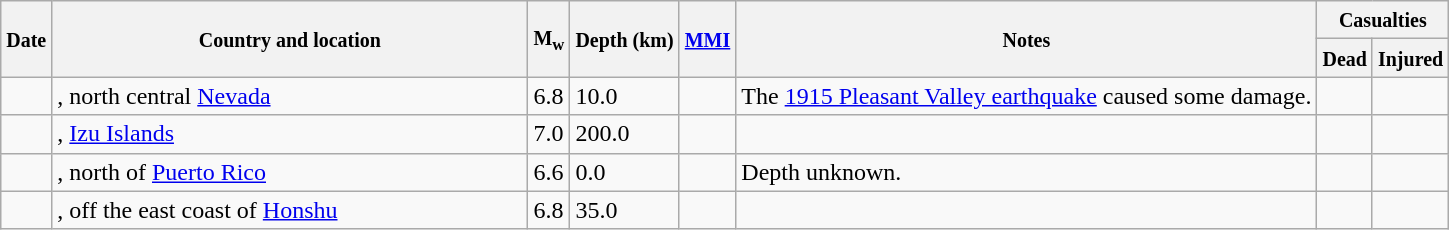<table class="wikitable sortable sort-under" style="border:1px black; margin-left:1em;">
<tr>
<th rowspan="2"><small>Date</small></th>
<th rowspan="2" style="width: 310px"><small>Country and location</small></th>
<th rowspan="2"><small>M<sub>w</sub></small></th>
<th rowspan="2"><small>Depth (km)</small></th>
<th rowspan="2"><small><a href='#'>MMI</a></small></th>
<th rowspan="2" class="unsortable"><small>Notes</small></th>
<th colspan="2"><small>Casualties</small></th>
</tr>
<tr>
<th><small>Dead</small></th>
<th><small>Injured</small></th>
</tr>
<tr>
<td></td>
<td>, north central <a href='#'>Nevada</a></td>
<td>6.8</td>
<td>10.0</td>
<td></td>
<td>The <a href='#'>1915 Pleasant Valley earthquake</a> caused some damage.</td>
<td></td>
<td></td>
</tr>
<tr>
<td></td>
<td>, <a href='#'>Izu Islands</a></td>
<td>7.0</td>
<td>200.0</td>
<td></td>
<td></td>
<td></td>
<td></td>
</tr>
<tr>
<td></td>
<td>, north of <a href='#'>Puerto Rico</a></td>
<td>6.6</td>
<td>0.0</td>
<td></td>
<td>Depth unknown.</td>
<td></td>
<td></td>
</tr>
<tr>
<td></td>
<td>, off the east coast of <a href='#'>Honshu</a></td>
<td>6.8</td>
<td>35.0</td>
<td></td>
<td></td>
<td></td>
<td></td>
</tr>
</table>
